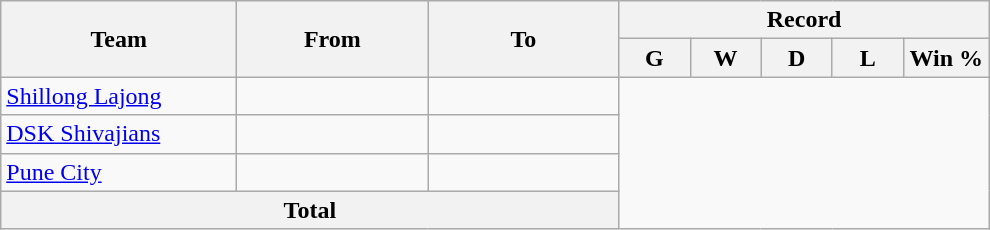<table class="wikitable" style="text-align: center">
<tr>
<th rowspan=2! width=150>Team</th>
<th rowspan=2! width=120>From</th>
<th rowspan=2! width=120>To</th>
<th colspan=7>Record</th>
</tr>
<tr>
<th width=40>G</th>
<th width=40>W</th>
<th width=40>D</th>
<th width=40>L</th>
<th width=50>Win %</th>
</tr>
<tr>
<td align=left> <a href='#'>Shillong Lajong</a></td>
<td align=left></td>
<td align=left><br></td>
</tr>
<tr>
<td align=left> <a href='#'>DSK Shivajians</a></td>
<td align=left></td>
<td align=left><br></td>
</tr>
<tr>
<td align=left> <a href='#'>Pune City</a></td>
<td align=left></td>
<td align=left><br></td>
</tr>
<tr>
<th colspan="3">Total<br></th>
</tr>
</table>
